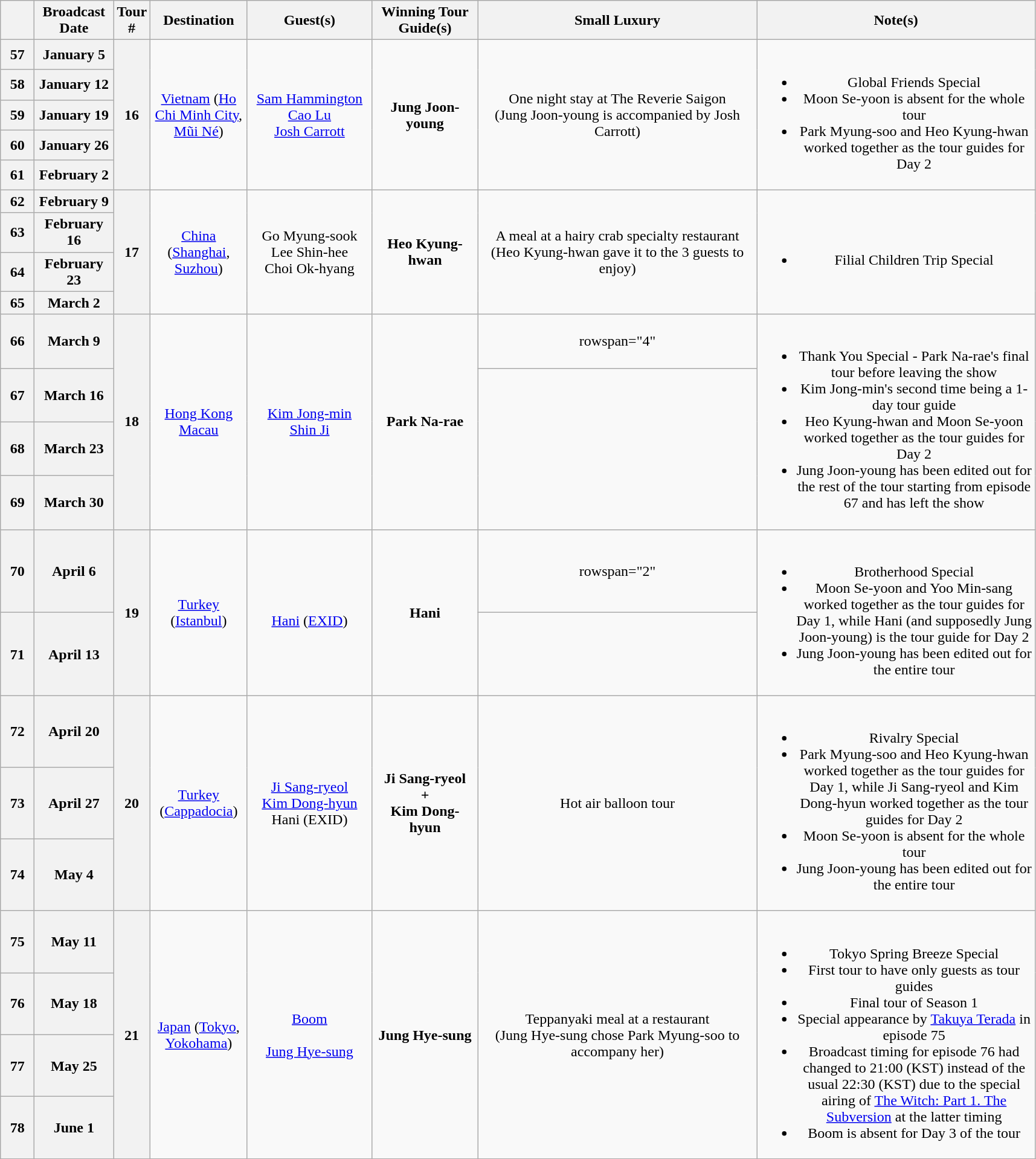<table Class ="wikitable" style="text-align:center">
<tr>
<th style="width:30px"></th>
<th style="width:80px">Broadcast Date</th>
<th style="width:30px">Tour #</th>
<th style="width:100px">Destination</th>
<th style="width:130px">Guest(s)</th>
<th style="width:110px">Winning Tour Guide(s)</th>
<th style="width:300px">Small Luxury</th>
<th style="width:300px">Note(s)</th>
</tr>
<tr>
<th>57</th>
<th>January 5</th>
<th rowspan="5">16</th>
<td rowspan="5"><a href='#'>Vietnam</a> (<a href='#'>Ho Chi Minh City</a>, <a href='#'>Mũi Né</a>)</td>
<td rowspan="5"><a href='#'>Sam Hammington</a><br><a href='#'>Cao Lu</a><br><a href='#'>Josh Carrott</a></td>
<td rowspan="5"><strong>Jung Joon-young</strong></td>
<td rowspan="5">One night stay at The Reverie Saigon<br>(Jung Joon-young is accompanied by Josh Carrott)</td>
<td rowspan="5"><br><ul><li>Global Friends Special</li><li>Moon Se-yoon is absent for the whole tour</li><li>Park Myung-soo and Heo Kyung-hwan worked together as the tour guides for Day 2</li></ul></td>
</tr>
<tr>
<th>58</th>
<th>January 12</th>
</tr>
<tr>
<th>59</th>
<th>January 19</th>
</tr>
<tr>
<th>60</th>
<th>January 26</th>
</tr>
<tr>
<th>61</th>
<th>February 2</th>
</tr>
<tr>
<th>62</th>
<th>February 9</th>
<th rowspan="4">17</th>
<td rowspan="4"><a href='#'>China</a> (<a href='#'>Shanghai</a>, <a href='#'>Suzhou</a>)</td>
<td rowspan="4">Go Myung-sook<br>Lee Shin-hee<br>Choi Ok-hyang</td>
<td rowspan="4"><strong>Heo Kyung-hwan</strong></td>
<td rowspan="4">A meal at a hairy crab specialty restaurant<br>(Heo Kyung-hwan gave it to the 3 guests to enjoy)</td>
<td rowspan="4"><br><ul><li>Filial Children Trip Special</li></ul></td>
</tr>
<tr>
<th>63</th>
<th>February 16</th>
</tr>
<tr>
<th>64</th>
<th>February 23</th>
</tr>
<tr>
<th>65</th>
<th>March 2</th>
</tr>
<tr>
<th>66</th>
<th>March 9</th>
<th rowspan="4">18</th>
<td rowspan="4"><a href='#'>Hong Kong</a><br><a href='#'>Macau</a></td>
<td rowspan="4"><a href='#'>Kim Jong-min</a><br><a href='#'>Shin Ji</a></td>
<td rowspan="4"><strong>Park Na-rae</strong></td>
<td>rowspan="4" </td>
<td rowspan="4"><br><ul><li>Thank You Special - Park Na-rae's final tour before leaving the show</li><li>Kim Jong-min's second time being a 1-day tour guide</li><li>Heo Kyung-hwan and Moon Se-yoon worked together as the tour guides for Day 2</li><li>Jung Joon-young has been edited out for the rest of the tour starting from episode 67 and has left the show</li></ul></td>
</tr>
<tr>
<th>67</th>
<th>March 16</th>
</tr>
<tr>
<th>68</th>
<th>March 23</th>
</tr>
<tr>
<th>69</th>
<th>March 30</th>
</tr>
<tr>
<th>70</th>
<th>April 6</th>
<th rowspan="2">19</th>
<td rowspan="2"><a href='#'>Turkey</a> (<a href='#'>Istanbul</a>)</td>
<td rowspan="2"><br><a href='#'>Hani</a> (<a href='#'>EXID</a>)</td>
<td rowspan="2"><strong>Hani</strong></td>
<td>rowspan="2" </td>
<td rowspan="2"><br><ul><li>Brotherhood Special</li><li>Moon Se-yoon and Yoo Min-sang worked together as the tour guides for Day 1, while Hani (and supposedly Jung Joon-young) is the tour guide for Day 2</li><li>Jung Joon-young has been edited out for the entire tour</li></ul></td>
</tr>
<tr>
<th>71</th>
<th>April 13</th>
</tr>
<tr>
<th>72</th>
<th>April 20</th>
<th rowspan="3">20</th>
<td rowspan="3"><a href='#'>Turkey</a> (<a href='#'>Cappadocia</a>)</td>
<td rowspan="3"><a href='#'>Ji Sang-ryeol</a><br><a href='#'>Kim Dong-hyun</a><br>Hani (EXID)</td>
<td rowspan="3"><strong>Ji Sang-ryeol<br>+<br>Kim Dong-hyun</strong></td>
<td rowspan="3">Hot air balloon tour</td>
<td rowspan="3"><br><ul><li>Rivalry Special</li><li>Park Myung-soo and Heo Kyung-hwan worked together as the tour guides for Day 1, while Ji Sang-ryeol and Kim Dong-hyun worked together as the tour guides for Day 2</li><li>Moon Se-yoon is absent for the whole tour</li><li>Jung Joon-young has been edited out for the entire tour</li></ul></td>
</tr>
<tr>
<th>73</th>
<th>April 27</th>
</tr>
<tr>
<th>74</th>
<th>May 4</th>
</tr>
<tr>
<th>75</th>
<th>May 11</th>
<th rowspan="4">21</th>
<td rowspan="4"><a href='#'>Japan</a> (<a href='#'>Tokyo</a>, <a href='#'>Yokohama</a>)</td>
<td rowspan="4"><a href='#'>Boom</a><br><br><a href='#'>Jung Hye-sung</a></td>
<td rowspan="4"><strong>Jung Hye-sung</strong></td>
<td rowspan="4">Teppanyaki meal at a restaurant<br>(Jung Hye-sung chose Park Myung-soo to accompany her)</td>
<td rowspan="4"><br><ul><li>Tokyo Spring Breeze Special</li><li>First tour to have only guests as tour guides</li><li>Final tour of Season 1</li><li>Special appearance by <a href='#'>Takuya Terada</a> in episode 75</li><li>Broadcast timing for episode 76 had changed to 21:00 (KST) instead of the usual 22:30 (KST) due to the special airing of <a href='#'>The Witch: Part 1. The Subversion</a> at the latter timing</li><li>Boom is absent for Day 3 of the tour</li></ul></td>
</tr>
<tr>
<th>76</th>
<th>May 18</th>
</tr>
<tr>
<th>77</th>
<th>May 25</th>
</tr>
<tr>
<th>78</th>
<th>June 1</th>
</tr>
<tr>
</tr>
</table>
